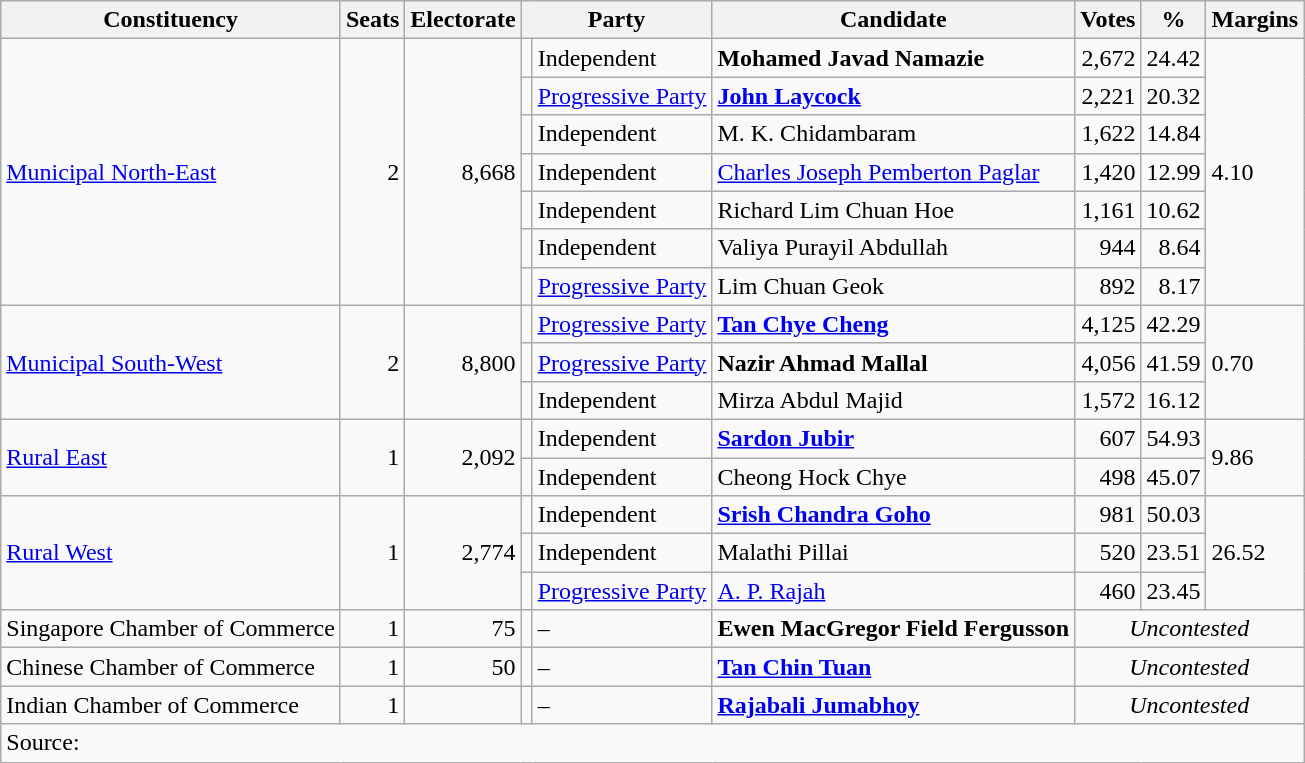<table class="wikitable sortable">
<tr>
<th>Constituency</th>
<th>Seats</th>
<th>Electorate</th>
<th colspan="2">Party</th>
<th>Candidate</th>
<th>Votes</th>
<th>%</th>
<th>Margins</th>
</tr>
<tr>
<td rowspan=7><a href='#'>Municipal North-East</a></td>
<td rowspan=7 align=right>2</td>
<td rowspan=7 align=right>8,668</td>
<td bgcolor=></td>
<td>Independent</td>
<td><strong>Mohamed Javad Namazie</strong></td>
<td align=right>2,672</td>
<td align=right>24.42</td>
<td rowspan=7>4.10</td>
</tr>
<tr>
<td bgcolor=></td>
<td><a href='#'>Progressive Party</a></td>
<td><strong><a href='#'>John Laycock</a></strong></td>
<td align=right>2,221</td>
<td align=right>20.32</td>
</tr>
<tr>
<td bgcolor=></td>
<td>Independent</td>
<td>M. K. Chidambaram</td>
<td align=right>1,622</td>
<td align=right>14.84</td>
</tr>
<tr>
<td bgcolor=></td>
<td>Independent</td>
<td><a href='#'>Charles Joseph Pemberton Paglar</a></td>
<td align=right>1,420</td>
<td align=right>12.99</td>
</tr>
<tr>
<td bgcolor=></td>
<td>Independent</td>
<td>Richard Lim Chuan Hoe</td>
<td align=right>1,161</td>
<td align=right>10.62</td>
</tr>
<tr>
<td bgcolor=></td>
<td>Independent</td>
<td>Valiya Purayil Abdullah</td>
<td align=right>944</td>
<td align=right>8.64</td>
</tr>
<tr>
<td bgcolor=></td>
<td><a href='#'>Progressive Party</a></td>
<td>Lim Chuan Geok</td>
<td align=right>892</td>
<td align=right>8.17</td>
</tr>
<tr>
<td rowspan=3><a href='#'>Municipal South-West</a></td>
<td rowspan=3 align=right>2</td>
<td rowspan=3 align=right>8,800</td>
<td bgcolor=></td>
<td><a href='#'>Progressive Party</a></td>
<td><strong><a href='#'>Tan Chye Cheng</a></strong></td>
<td align=right>4,125</td>
<td align=right>42.29</td>
<td rowspan=3>0.70</td>
</tr>
<tr>
<td bgcolor=></td>
<td><a href='#'>Progressive Party</a></td>
<td><strong>Nazir Ahmad Mallal</strong></td>
<td align=right>4,056</td>
<td align=right>41.59</td>
</tr>
<tr>
<td bgcolor=></td>
<td>Independent</td>
<td>Mirza Abdul Majid</td>
<td align=right>1,572</td>
<td align=right>16.12</td>
</tr>
<tr>
<td rowspan=2><a href='#'>Rural East</a></td>
<td rowspan=2 align=right>1</td>
<td rowspan=2 align=right>2,092</td>
<td bgcolor=></td>
<td>Independent</td>
<td><strong><a href='#'>Sardon Jubir</a></strong></td>
<td align=right>607</td>
<td align=right>54.93</td>
<td rowspan=2>9.86</td>
</tr>
<tr>
<td bgcolor=></td>
<td>Independent</td>
<td>Cheong Hock Chye</td>
<td align=right>498</td>
<td align=right>45.07</td>
</tr>
<tr>
<td rowspan=3><a href='#'>Rural West</a></td>
<td rowspan=3 align=right>1</td>
<td rowspan=3 align=right>2,774</td>
<td bgcolor=></td>
<td>Independent</td>
<td><strong><a href='#'>Srish Chandra Goho</a></strong></td>
<td align=right>981</td>
<td align=right>50.03</td>
<td rowspan=3>26.52</td>
</tr>
<tr>
<td bgcolor=></td>
<td>Independent</td>
<td>Malathi Pillai</td>
<td align=right>520</td>
<td align=right>23.51</td>
</tr>
<tr>
<td bgcolor=></td>
<td><a href='#'>Progressive Party</a></td>
<td><a href='#'>A. P. Rajah</a></td>
<td align=right>460</td>
<td align=right>23.45</td>
</tr>
<tr>
<td>Singapore Chamber of Commerce</td>
<td align=right>1</td>
<td align=right>75</td>
<td bgcolor=></td>
<td>–</td>
<td><strong>Ewen MacGregor Field Fergusson</strong></td>
<td colspan=3 align=center><em>Uncontested</em></td>
</tr>
<tr>
<td>Chinese Chamber of Commerce</td>
<td align=right>1</td>
<td align=right>50</td>
<td bgcolor=></td>
<td>–</td>
<td><strong><a href='#'>Tan Chin Tuan</a></strong></td>
<td colspan=3 align=center><em>Uncontested</em></td>
</tr>
<tr>
<td>Indian Chamber of Commerce</td>
<td align=right>1</td>
<td></td>
<td bgcolor=></td>
<td>–</td>
<td><strong><a href='#'>Rajabali Jumabhoy</a></strong></td>
<td colspan=3 align=center><em>Uncontested</em></td>
</tr>
<tr class=sortbottom>
<td colspan="9">Source: </td>
</tr>
</table>
